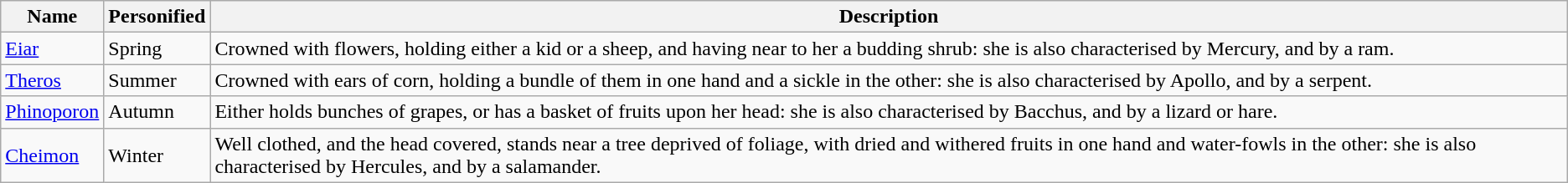<table class="wikitable">
<tr>
<th>Name</th>
<th>Personified</th>
<th>Description</th>
</tr>
<tr>
<td><a href='#'>Eiar</a></td>
<td>Spring</td>
<td>Crowned with flowers, holding either a kid or a sheep, and having near to her a budding shrub: she is also characterised by Mercury, and by a ram.</td>
</tr>
<tr>
<td><a href='#'>Theros</a></td>
<td>Summer</td>
<td>Crowned with ears of corn, holding a bundle of them in one hand and a sickle in the other: she is also characterised by Apollo, and by a serpent.</td>
</tr>
<tr>
<td><a href='#'>Phinoporon</a></td>
<td>Autumn</td>
<td>Either holds bunches of grapes, or has a basket of fruits upon her head: she is also characterised by Bacchus, and by a lizard or hare.</td>
</tr>
<tr>
<td><a href='#'>Cheimon</a></td>
<td>Winter</td>
<td>Well clothed, and the head covered, stands near a tree deprived of foliage, with dried and withered fruits in one hand and water-fowls in the other: she is also characterised by Hercules, and by a salamander.  </td>
</tr>
</table>
